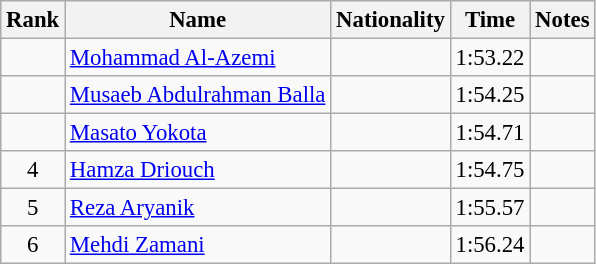<table class="wikitable sortable" style="text-align:center;font-size:95%">
<tr>
<th>Rank</th>
<th>Name</th>
<th>Nationality</th>
<th>Time</th>
<th>Notes</th>
</tr>
<tr>
<td></td>
<td align=left><a href='#'>Mohammad Al-Azemi</a></td>
<td align=left></td>
<td>1:53.22</td>
<td></td>
</tr>
<tr>
<td></td>
<td align=left><a href='#'>Musaeb Abdulrahman Balla</a></td>
<td align=left></td>
<td>1:54.25</td>
<td></td>
</tr>
<tr>
<td></td>
<td align=left><a href='#'>Masato Yokota</a></td>
<td align=left></td>
<td>1:54.71</td>
<td></td>
</tr>
<tr>
<td>4</td>
<td align=left><a href='#'>Hamza Driouch</a></td>
<td align=left></td>
<td>1:54.75</td>
<td></td>
</tr>
<tr>
<td>5</td>
<td align=left><a href='#'>Reza Aryanik</a></td>
<td align=left></td>
<td>1:55.57</td>
<td></td>
</tr>
<tr>
<td>6</td>
<td align=left><a href='#'>Mehdi Zamani</a></td>
<td align=left></td>
<td>1:56.24</td>
<td></td>
</tr>
</table>
